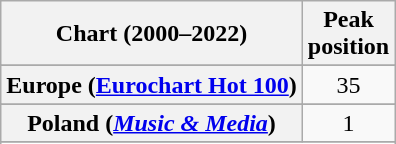<table class="wikitable sortable plainrowheaders" style="text-align:center">
<tr>
<th scope="col">Chart (2000–2022)</th>
<th scope="col">Peak<br>position</th>
</tr>
<tr>
</tr>
<tr>
</tr>
<tr>
</tr>
<tr>
<th scope="row">Europe (<a href='#'>Eurochart Hot 100</a>)</th>
<td>35</td>
</tr>
<tr>
</tr>
<tr>
</tr>
<tr>
</tr>
<tr>
</tr>
<tr>
</tr>
<tr>
</tr>
<tr>
</tr>
<tr>
</tr>
<tr>
<th scope="row">Poland (<em><a href='#'>Music & Media</a></em>)</th>
<td>1</td>
</tr>
<tr>
</tr>
<tr>
</tr>
<tr>
</tr>
<tr>
</tr>
<tr>
</tr>
</table>
